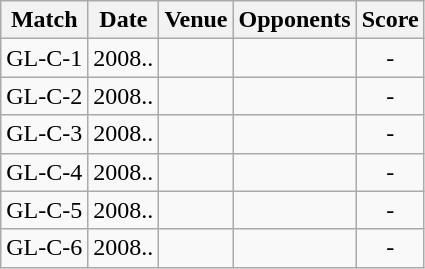<table class="wikitable" style="text-align:center;">
<tr>
<th>Match</th>
<th>Date</th>
<th>Venue</th>
<th>Opponents</th>
<th>Score</th>
</tr>
<tr>
<td>GL-C-1</td>
<td>2008..</td>
<td><a href='#'></a></td>
<td><a href='#'></a></td>
<td>-</td>
</tr>
<tr>
<td>GL-C-2</td>
<td>2008..</td>
<td><a href='#'></a></td>
<td><a href='#'></a></td>
<td>-</td>
</tr>
<tr>
<td>GL-C-3</td>
<td>2008..</td>
<td><a href='#'></a></td>
<td><a href='#'></a></td>
<td>-</td>
</tr>
<tr>
<td>GL-C-4</td>
<td>2008..</td>
<td><a href='#'></a></td>
<td><a href='#'></a></td>
<td>-</td>
</tr>
<tr>
<td>GL-C-5</td>
<td>2008..</td>
<td><a href='#'></a></td>
<td><a href='#'></a></td>
<td>-</td>
</tr>
<tr>
<td>GL-C-6</td>
<td>2008..</td>
<td><a href='#'></a></td>
<td><a href='#'></a></td>
<td>-</td>
</tr>
</table>
